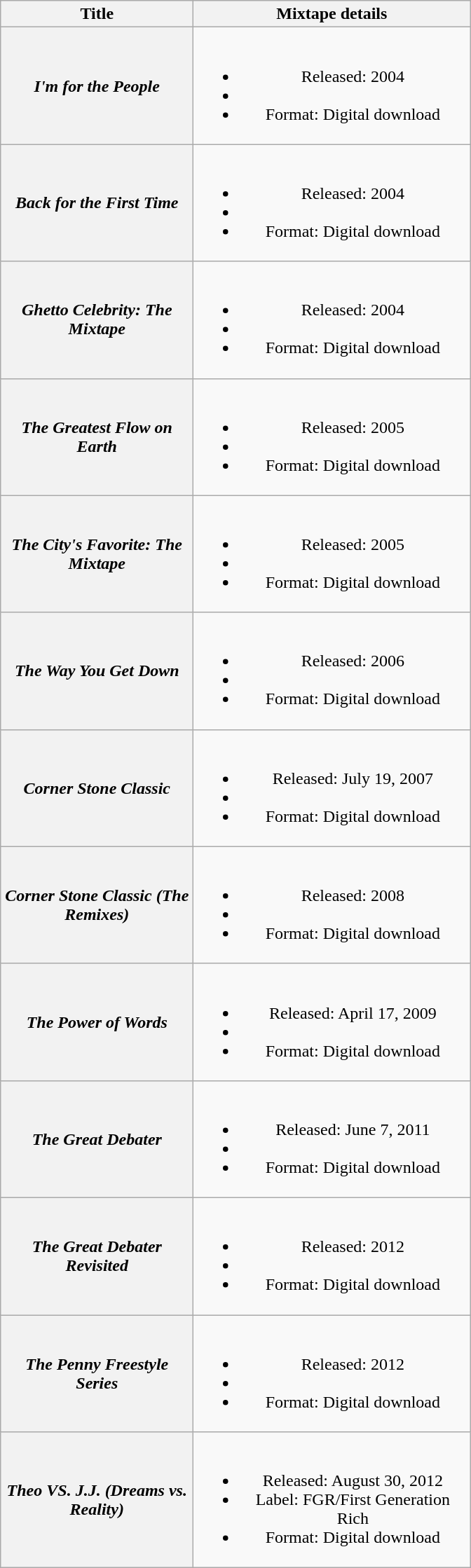<table class="wikitable plainrowheaders" style="text-align:center;">
<tr>
<th scope="col" style="width:11em;">Title</th>
<th scope="col" style="width:16em;">Mixtape details</th>
</tr>
<tr>
<th scope="row"><em>I'm for the People</em></th>
<td><br><ul><li>Released: 2004</li><li></li><li>Format: Digital download</li></ul></td>
</tr>
<tr>
<th scope="row"><em>Back for the First Time</em></th>
<td><br><ul><li>Released: 2004</li><li></li><li>Format: Digital download</li></ul></td>
</tr>
<tr>
<th scope="row"><em>Ghetto Celebrity: The Mixtape</em></th>
<td><br><ul><li>Released: 2004</li><li></li><li>Format: Digital download</li></ul></td>
</tr>
<tr>
<th scope="row"><em>The Greatest Flow on Earth</em></th>
<td><br><ul><li>Released: 2005</li><li></li><li>Format: Digital download</li></ul></td>
</tr>
<tr>
<th scope="row"><em>The City's Favorite: The Mixtape</em></th>
<td><br><ul><li>Released: 2005</li><li></li><li>Format: Digital download</li></ul></td>
</tr>
<tr>
<th scope="row"><em>The Way You Get Down</em></th>
<td><br><ul><li>Released: 2006</li><li></li><li>Format: Digital download</li></ul></td>
</tr>
<tr>
<th scope="row"><em>Corner Stone Classic</em></th>
<td><br><ul><li>Released: July 19, 2007</li><li></li><li>Format: Digital download</li></ul></td>
</tr>
<tr>
<th scope="row"><em>Corner Stone Classic (The Remixes)</em></th>
<td><br><ul><li>Released: 2008</li><li></li><li>Format: Digital download</li></ul></td>
</tr>
<tr>
<th scope="row"><em>The Power of Words</em></th>
<td><br><ul><li>Released: April 17, 2009</li><li></li><li>Format: Digital download</li></ul></td>
</tr>
<tr>
<th scope="row"><em>The Great Debater</em></th>
<td><br><ul><li>Released: June 7, 2011</li><li></li><li>Format: Digital download</li></ul></td>
</tr>
<tr>
<th scope="row"><em>The Great Debater Revisited</em></th>
<td><br><ul><li>Released: 2012</li><li></li><li>Format: Digital download</li></ul></td>
</tr>
<tr>
<th scope="row"><em>The Penny Freestyle Series</em></th>
<td><br><ul><li>Released: 2012</li><li></li><li>Format: Digital download</li></ul></td>
</tr>
<tr>
<th scope="row"><em>Theo VS. J.J. (Dreams vs. Reality)</em></th>
<td><br><ul><li>Released: August 30, 2012</li><li>Label: FGR/First Generation Rich</li><li>Format: Digital download</li></ul></td>
</tr>
</table>
